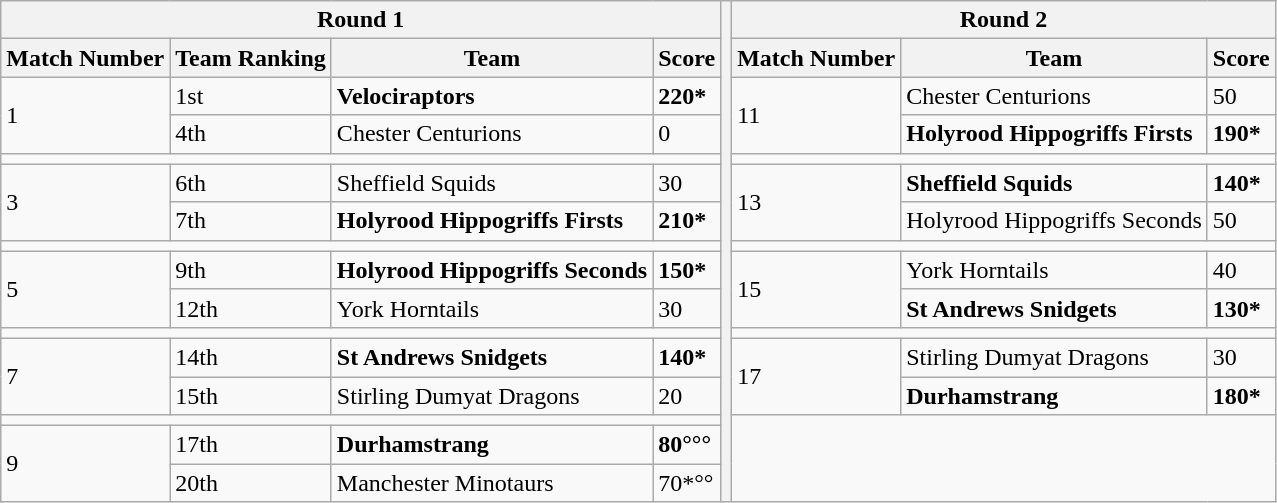<table class="wikitable">
<tr>
<th colspan="4">Round 1</th>
<th rowspan="16" style="border: none;"></th>
<th colspan="3">Round 2</th>
</tr>
<tr>
<th>Match Number</th>
<th>Team Ranking</th>
<th>Team</th>
<th>Score</th>
<th>Match Number</th>
<th>Team</th>
<th>Score</th>
</tr>
<tr>
<td rowspan="2">1</td>
<td>1st</td>
<td><strong>Velociraptors</strong></td>
<td><strong>220*</strong></td>
<td rowspan="2">11</td>
<td>Chester Centurions</td>
<td>50</td>
</tr>
<tr>
<td>4th</td>
<td>Chester Centurions</td>
<td>0</td>
<td><strong>Holyrood Hippogriffs Firsts</strong></td>
<td><strong>190*</strong></td>
</tr>
<tr>
<td colspan="4"></td>
<td colspan="3"></td>
</tr>
<tr>
<td rowspan="2">3</td>
<td>6th</td>
<td>Sheffield Squids</td>
<td>30</td>
<td rowspan="2">13</td>
<td><strong>Sheffield Squids</strong></td>
<td><strong>140*</strong></td>
</tr>
<tr>
<td>7th</td>
<td><strong>Holyrood Hippogriffs Firsts</strong></td>
<td><strong>210*</strong></td>
<td>Holyrood Hippogriffs Seconds</td>
<td>50</td>
</tr>
<tr>
<td colspan="4"></td>
<td colspan="3"></td>
</tr>
<tr>
<td rowspan="2">5</td>
<td>9th</td>
<td><strong>Holyrood Hippogriffs Seconds</strong></td>
<td><strong>150*</strong></td>
<td rowspan="2">15</td>
<td>York Horntails</td>
<td>40</td>
</tr>
<tr>
<td>12th</td>
<td>York Horntails</td>
<td>30</td>
<td><strong>St Andrews Snidgets</strong></td>
<td><strong>130*</strong></td>
</tr>
<tr>
<td colspan="4"></td>
<td colspan="3"></td>
</tr>
<tr>
<td rowspan="2">7</td>
<td>14th</td>
<td><strong>St Andrews Snidgets</strong></td>
<td><strong>140*</strong></td>
<td rowspan="2">17</td>
<td>Stirling Dumyat Dragons</td>
<td>30</td>
</tr>
<tr>
<td>15th</td>
<td>Stirling Dumyat Dragons</td>
<td>20</td>
<td><strong>Durhamstrang</strong></td>
<td><strong>180*</strong></td>
</tr>
<tr>
<td colspan="4"></td>
<td colspan="3" rowspan="3"></td>
</tr>
<tr>
<td rowspan="2">9</td>
<td>17th</td>
<td><strong>Durhamstrang</strong></td>
<td><strong>80°°°</strong></td>
</tr>
<tr>
<td>20th</td>
<td>Manchester Minotaurs</td>
<td>70*°°</td>
</tr>
</table>
